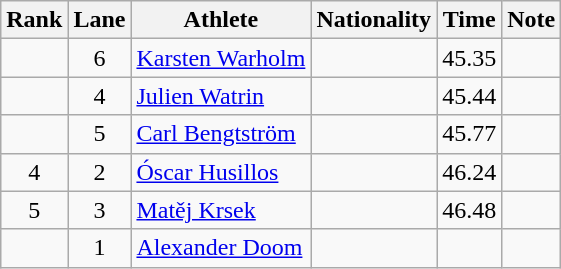<table class="wikitable sortable" style="text-align:center">
<tr>
<th>Rank</th>
<th>Lane</th>
<th>Athlete</th>
<th>Nationality</th>
<th>Time</th>
<th>Note</th>
</tr>
<tr>
<td></td>
<td>6</td>
<td align=left><a href='#'>Karsten Warholm</a></td>
<td align=left></td>
<td>45.35</td>
<td></td>
</tr>
<tr>
<td></td>
<td>4</td>
<td align=left><a href='#'>Julien Watrin</a></td>
<td align=left></td>
<td>45.44</td>
<td></td>
</tr>
<tr>
<td></td>
<td>5</td>
<td align=left><a href='#'>Carl Bengtström</a></td>
<td align=left></td>
<td>45.77</td>
<td></td>
</tr>
<tr>
<td>4</td>
<td>2</td>
<td align=left><a href='#'>Óscar Husillos</a></td>
<td align=left></td>
<td>46.24</td>
<td></td>
</tr>
<tr>
<td>5</td>
<td>3</td>
<td align=left><a href='#'>Matěj Krsek</a></td>
<td align=left></td>
<td>46.48</td>
<td></td>
</tr>
<tr>
<td></td>
<td>1</td>
<td align=left><a href='#'>Alexander Doom</a></td>
<td align=left></td>
<td></td>
<td></td>
</tr>
</table>
